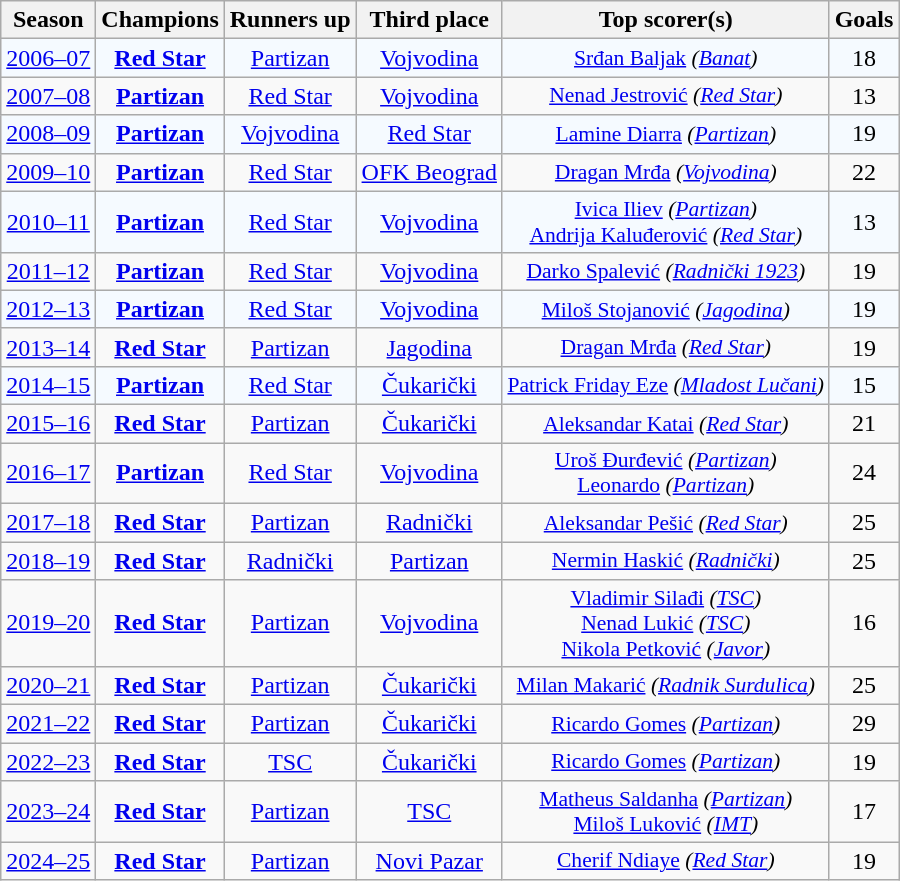<table class="wikitable sortable" style="text-align: center;">
<tr>
<th>Season</th>
<th>Champions</th>
<th>Runners up</th>
<th>Third place</th>
<th>Top scorer(s)</th>
<th>Goals</th>
</tr>
<tr bgcolor=#F5FAFF>
<td><a href='#'>2006–07</a></td>
<td><strong><a href='#'>Red Star</a></strong></td>
<td><a href='#'>Partizan</a></td>
<td><a href='#'>Vojvodina</a></td>
<td style="font-size: 90%;"> <a href='#'>Srđan Baljak</a> <em>(<a href='#'>Banat</a>)</em></td>
<td>18</td>
</tr>
<tr>
<td><a href='#'>2007–08</a></td>
<td><strong><a href='#'>Partizan</a></strong></td>
<td><a href='#'>Red Star</a></td>
<td><a href='#'>Vojvodina</a></td>
<td style="font-size: 90%;"> <a href='#'>Nenad Jestrović</a> <em>(<a href='#'>Red Star</a>)</em></td>
<td>13</td>
</tr>
<tr bgcolor=#F5FAFF>
<td><a href='#'>2008–09</a></td>
<td><strong><a href='#'>Partizan</a></strong></td>
<td><a href='#'>Vojvodina</a></td>
<td><a href='#'>Red Star</a></td>
<td style="font-size: 90%;"> <a href='#'>Lamine Diarra</a> <em>(<a href='#'>Partizan</a>)</em></td>
<td>19</td>
</tr>
<tr>
<td><a href='#'>2009–10</a></td>
<td><strong><a href='#'>Partizan</a></strong></td>
<td><a href='#'>Red Star</a></td>
<td><a href='#'>OFK Beograd</a></td>
<td style="font-size: 90%;"> <a href='#'>Dragan Mrđa</a> <em> (<a href='#'>Vojvodina</a>)</em></td>
<td>22</td>
</tr>
<tr bgcolor=#F5FAFF>
<td><a href='#'>2010–11</a></td>
<td><strong><a href='#'>Partizan</a></strong></td>
<td><a href='#'>Red Star</a></td>
<td><a href='#'>Vojvodina</a></td>
<td style="font-size: 90%;"> <a href='#'>Ivica Iliev</a> <em> (<a href='#'>Partizan</a>)</em><br> <a href='#'>Andrija Kaluđerović</a> <em> (<a href='#'>Red Star</a>)</em></td>
<td>13</td>
</tr>
<tr>
<td><a href='#'>2011–12</a></td>
<td><strong><a href='#'>Partizan</a></strong></td>
<td><a href='#'>Red Star</a></td>
<td><a href='#'>Vojvodina</a></td>
<td style="font-size: 90%;"> <a href='#'>Darko Spalević</a> <em>(<a href='#'>Radnički 1923</a>)</em></td>
<td>19</td>
</tr>
<tr bgcolor=#F5FAFF>
<td><a href='#'>2012–13</a></td>
<td><strong><a href='#'>Partizan</a></strong></td>
<td><a href='#'>Red Star</a></td>
<td><a href='#'>Vojvodina</a></td>
<td style="font-size: 90%;"> <a href='#'>Miloš Stojanović</a> <em> (<a href='#'>Jagodina</a>)</em></td>
<td>19</td>
</tr>
<tr>
<td><a href='#'>2013–14</a></td>
<td><strong><a href='#'>Red Star</a></strong></td>
<td><a href='#'>Partizan</a></td>
<td><a href='#'>Jagodina</a></td>
<td style="font-size: 90%;"> <a href='#'>Dragan Mrđa</a> <em> (<a href='#'>Red Star</a>)</em></td>
<td>19</td>
</tr>
<tr bgcolor=#F5FAFF>
<td><a href='#'>2014–15</a></td>
<td><strong><a href='#'>Partizan</a></strong></td>
<td><a href='#'>Red Star</a></td>
<td><a href='#'>Čukarički</a></td>
<td style="font-size: 90%;"> <a href='#'>Patrick Friday Eze</a> <em> (<a href='#'>Mladost Lučani</a>)</em></td>
<td>15</td>
</tr>
<tr>
<td><a href='#'>2015–16</a></td>
<td><strong><a href='#'>Red Star</a></strong></td>
<td><a href='#'>Partizan</a></td>
<td><a href='#'>Čukarički</a></td>
<td style="font-size: 90%;"> <a href='#'>Aleksandar Katai</a> <em> (<a href='#'>Red Star</a>)</em></td>
<td>21</td>
</tr>
<tr>
<td><a href='#'>2016–17</a></td>
<td><strong><a href='#'>Partizan</a></strong></td>
<td><a href='#'>Red Star</a></td>
<td><a href='#'>Vojvodina</a></td>
<td style="font-size: 90%;"> <a href='#'>Uroš Đurđević</a> <em> (<a href='#'>Partizan</a>)</em><br> <a href='#'>Leonardo</a> <em> (<a href='#'>Partizan</a>)</em></td>
<td>24</td>
</tr>
<tr>
<td><a href='#'>2017–18</a></td>
<td><strong><a href='#'>Red Star</a></strong></td>
<td><a href='#'>Partizan</a></td>
<td><a href='#'>Radnički</a></td>
<td style="font-size: 90%;"> <a href='#'>Aleksandar Pešić</a> <em> (<a href='#'>Red Star</a>)</em></td>
<td>25</td>
</tr>
<tr>
<td><a href='#'>2018–19</a></td>
<td><strong><a href='#'>Red Star</a></strong></td>
<td><a href='#'>Radnički</a></td>
<td><a href='#'>Partizan</a></td>
<td style="font-size: 90%;"> <a href='#'>Nermin Haskić</a> <em> (<a href='#'>Radnički</a>)</em></td>
<td>25</td>
</tr>
<tr>
<td><a href='#'>2019–20</a></td>
<td><strong><a href='#'>Red Star</a></strong></td>
<td><a href='#'>Partizan</a></td>
<td><a href='#'>Vojvodina</a></td>
<td style="font-size: 90%;"> <a href='#'>Vladimir Silađi</a> <em> (<a href='#'>TSC</a>)</em><br> <a href='#'>Nenad Lukić</a> <em> (<a href='#'>TSC</a>)</em><br> <a href='#'>Nikola Petković</a> <em> (<a href='#'>Javor</a>)</em></td>
<td>16</td>
</tr>
<tr>
<td><a href='#'>2020–21</a></td>
<td><strong><a href='#'>Red Star</a></strong></td>
<td><a href='#'>Partizan</a></td>
<td><a href='#'>Čukarički</a></td>
<td style="font-size: 90%;"> <a href='#'>Milan Makarić</a> <em> (<a href='#'>Radnik Surdulica</a>)</em></td>
<td>25</td>
</tr>
<tr>
<td><a href='#'>2021–22</a></td>
<td><strong><a href='#'>Red Star</a></strong></td>
<td><a href='#'>Partizan</a></td>
<td><a href='#'>Čukarički</a></td>
<td style="font-size: 90%;"> <a href='#'>Ricardo Gomes</a> <em> (<a href='#'>Partizan</a>)</em></td>
<td>29</td>
</tr>
<tr>
<td><a href='#'>2022–23</a></td>
<td><strong><a href='#'>Red Star</a></strong></td>
<td><a href='#'>TSC</a></td>
<td><a href='#'>Čukarički</a></td>
<td style="font-size: 90%;"> <a href='#'>Ricardo Gomes</a> <em> (<a href='#'>Partizan</a>)</em></td>
<td>19</td>
</tr>
<tr>
<td><a href='#'>2023–24</a></td>
<td><strong><a href='#'>Red Star</a></strong></td>
<td><a href='#'>Partizan</a></td>
<td><a href='#'>TSC</a></td>
<td style="font-size: 90%;"> <a href='#'>Matheus Saldanha</a> <em> (<a href='#'>Partizan</a>)</em><br> <a href='#'>Miloš Luković</a> <em> (<a href='#'>IMT</a>)</em></td>
<td>17</td>
</tr>
<tr>
<td><a href='#'>2024–25</a></td>
<td><strong><a href='#'>Red Star</a></strong></td>
<td><a href='#'>Partizan</a></td>
<td><a href='#'>Novi Pazar</a></td>
<td style="font-size: 90%;"> <a href='#'>Cherif Ndiaye</a> <em> (<a href='#'>Red Star</a>)</em></td>
<td>19</td>
</tr>
</table>
